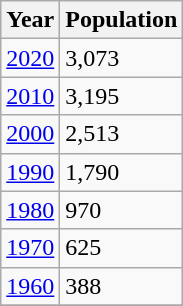<table class="wikitable">
<tr>
<th>Year</th>
<th>Population</th>
</tr>
<tr>
<td><a href='#'>2020</a></td>
<td>3,073</td>
</tr>
<tr>
<td><a href='#'>2010</a></td>
<td>3,195</td>
</tr>
<tr>
<td><a href='#'>2000</a></td>
<td>2,513</td>
</tr>
<tr>
<td><a href='#'>1990</a></td>
<td>1,790</td>
</tr>
<tr>
<td><a href='#'>1980</a></td>
<td>970</td>
</tr>
<tr>
<td><a href='#'>1970</a></td>
<td>625</td>
</tr>
<tr>
<td><a href='#'>1960</a></td>
<td>388</td>
</tr>
<tr>
</tr>
</table>
